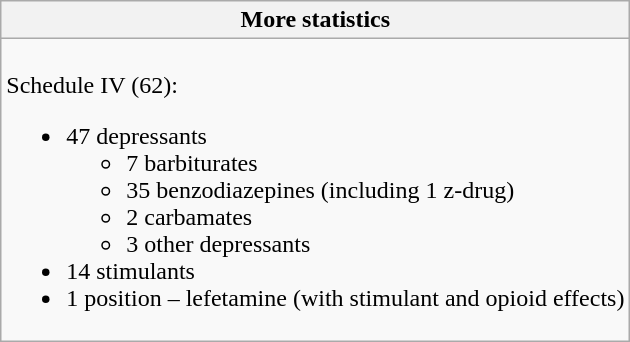<table class="wikitable collapsible collapsed">
<tr>
<th>More statistics</th>
</tr>
<tr>
<td><br>Schedule IV (62):<ul><li>47 depressants<ul><li>7 barbiturates</li><li>35 benzodiazepines (including 1 z-drug)</li><li>2 carbamates</li><li>3 other depressants</li></ul></li><li>14 stimulants</li><li>1 position – lefetamine (with stimulant and opioid effects)</li></ul></td>
</tr>
</table>
